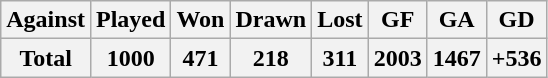<table class="wikitable" style="text-align: center; font-size: 100%;">
<tr>
<th>Against</th>
<th>Played</th>
<th>Won</th>
<th>Drawn</th>
<th>Lost</th>
<th>GF</th>
<th>GA</th>
<th>GD</th>
</tr>
<tr>
<th>Total</th>
<th>1000</th>
<th>471</th>
<th>218</th>
<th>311</th>
<th>2003</th>
<th>1467</th>
<th>+536</th>
</tr>
</table>
